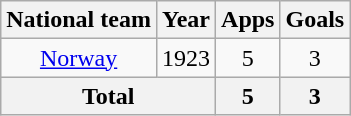<table class=wikitable style=text-align:center>
<tr>
<th>National team</th>
<th>Year</th>
<th>Apps</th>
<th>Goals</th>
</tr>
<tr>
<td rowspan="1"><a href='#'>Norway</a></td>
<td>1923</td>
<td>5</td>
<td>3</td>
</tr>
<tr>
<th colspan="2">Total</th>
<th>5</th>
<th>3</th>
</tr>
</table>
